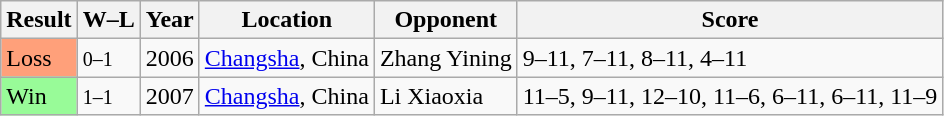<table class="sortable wikitable">
<tr>
<th>Result</th>
<th>W–L</th>
<th>Year</th>
<th>Location</th>
<th>Opponent</th>
<th>Score</th>
</tr>
<tr>
<td bgcolor=FFA07A>Loss</td>
<td><small>0–1</small></td>
<td>2006</td>
<td><a href='#'>Changsha</a>, China</td>
<td> Zhang Yining</td>
<td>9–11, 7–11, 8–11, 4–11</td>
</tr>
<tr>
<td bgcolor=98FB98>Win</td>
<td><small>1–1</small></td>
<td>2007</td>
<td><a href='#'>Changsha</a>, China</td>
<td> Li Xiaoxia</td>
<td>11–5, 9–11, 12–10, 11–6, 6–11, 6–11, 11–9</td>
</tr>
</table>
